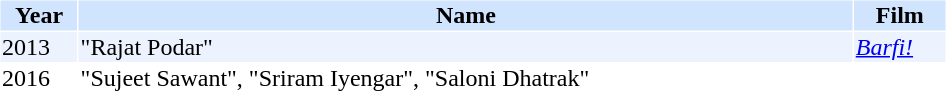<table cellspacing="1" cellpadding="1" border="0" style="width:50%;">
<tr style="background:#d1e4fd;">
<th>Year</th>
<th>Name</th>
<th>Film</th>
</tr>
<tr style="background:#edf3fe;">
<td>2013</td>
<td>"Rajat Podar"</td>
<td><em><a href='#'>Barfi!</a></em></td>
</tr>
<tr>
<td>2016</td>
<td>"Sujeet Sawant", "Sriram Iyengar", "Saloni Dhatrak"</td>
</tr>
</table>
